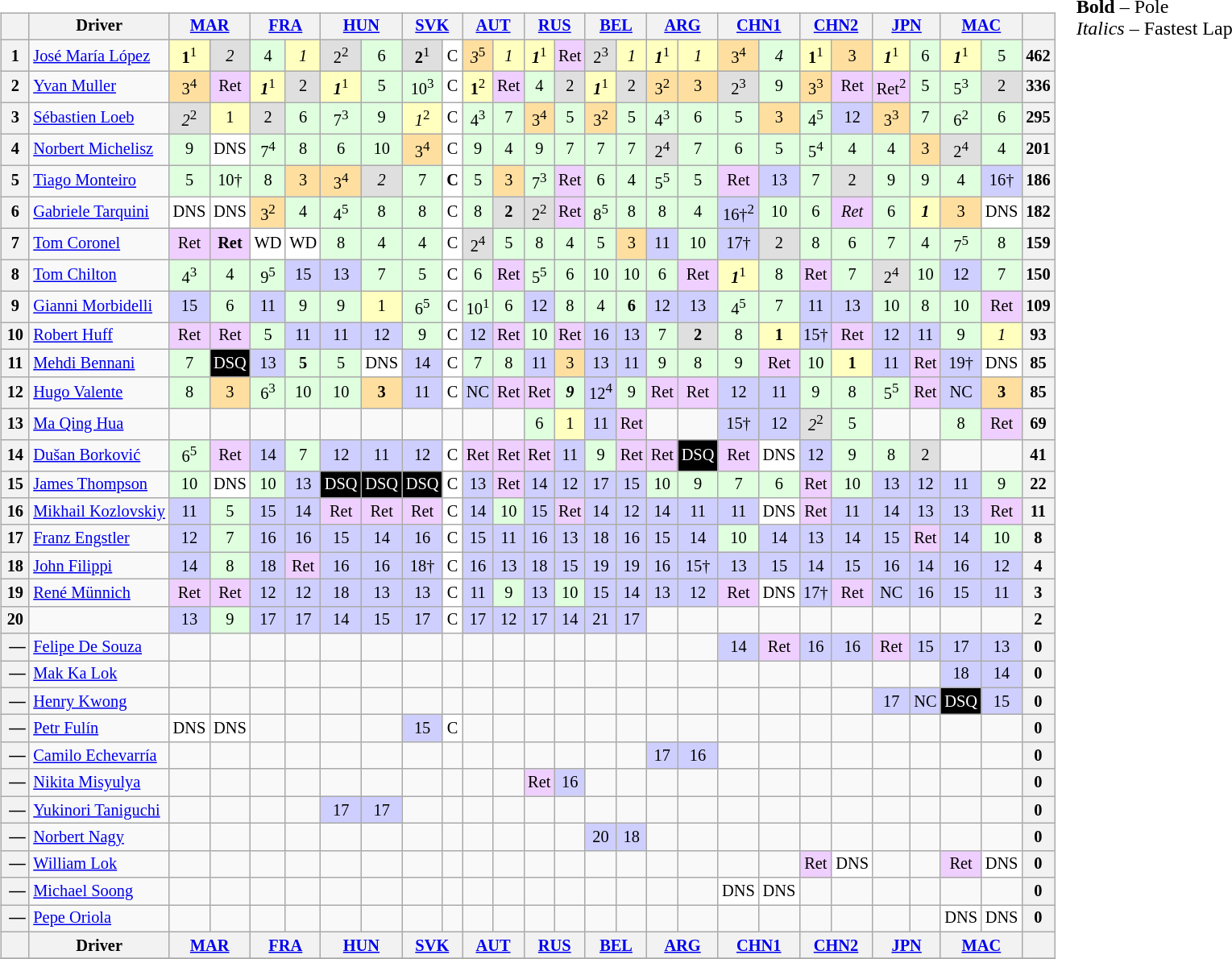<table>
<tr>
<td valign="top"><br><table align=left| class="wikitable" style="font-size: 85%; text-align: center">
<tr valign="top">
<th valign=middle></th>
<th valign=middle>Driver</th>
<th colspan=2><a href='#'>MAR</a><br></th>
<th colspan=2><a href='#'>FRA</a><br></th>
<th colspan=2><a href='#'>HUN</a><br></th>
<th colspan=2><a href='#'>SVK</a><br></th>
<th colspan=2><a href='#'>AUT</a><br></th>
<th colspan=2><a href='#'>RUS</a><br></th>
<th colspan=2><a href='#'>BEL</a><br></th>
<th colspan=2><a href='#'>ARG</a><br></th>
<th colspan=2><a href='#'>CHN1</a><br></th>
<th colspan=2><a href='#'>CHN2</a><br></th>
<th colspan=2><a href='#'>JPN</a><br></th>
<th colspan=2><a href='#'>MAC</a><br></th>
<th valign=middle>  </th>
</tr>
<tr>
<th>1</th>
<td align=left> <a href='#'>José María López</a></td>
<td style="background:#ffffbf;"><strong>1</strong><sup>1</sup></td>
<td style="background:#dfdfdf;"><em>2</em></td>
<td style="background:#dfffdf;">4</td>
<td style="background:#ffffbf;"><em>1</em></td>
<td style="background:#dfdfdf;">2<sup>2</sup></td>
<td style="background:#dfffdf;">6</td>
<td style="background:#dfdfdf;"><strong>2</strong><sup>1</sup></td>
<td style="background:#ffffff;">C</td>
<td style="background:#ffdf9f;"><em>3</em><sup>5</sup></td>
<td style="background:#ffffbf;"><em>1</em></td>
<td style="background:#ffffbf;"><strong><em>1</em></strong><sup>1</sup></td>
<td style="background:#efcfff;">Ret</td>
<td style="background:#dfdfdf;">2<sup>3</sup></td>
<td style="background:#ffffbf;"><em>1</em></td>
<td style="background:#ffffbf;"><strong><em>1</em></strong><sup>1</sup></td>
<td style="background:#ffffbf;"><em>1</em></td>
<td style="background:#ffdf9f;">3<sup>4</sup></td>
<td style="background:#dfffdf;"><em>4</em></td>
<td style="background:#ffffbf;"><strong>1</strong><sup>1</sup></td>
<td style="background:#ffdf9f;">3</td>
<td style="background:#ffffbf;"><strong><em>1</em></strong><sup>1</sup></td>
<td style="background:#dfffdf;">6</td>
<td style="background:#ffffbf;"><strong><em>1</em></strong><sup>1</sup></td>
<td style="background:#dfffdf;">5</td>
<th>462</th>
</tr>
<tr>
<th>2</th>
<td align=left> <a href='#'>Yvan Muller</a></td>
<td style="background:#ffdf9f;">3<sup>4</sup></td>
<td style="background:#efcfff;">Ret</td>
<td style="background:#ffffbf;"><strong><em>1</em></strong><sup>1</sup></td>
<td style="background:#dfdfdf;">2</td>
<td style="background:#ffffbf;"><strong><em>1</em></strong><sup>1</sup></td>
<td style="background:#dfffdf;">5</td>
<td style="background:#dfffdf;">10<sup>3</sup></td>
<td style="background:#ffffff;">C</td>
<td style="background:#ffffbf;"><strong>1</strong><sup>2</sup></td>
<td style="background:#efcfff;">Ret</td>
<td style="background:#dfffdf;">4</td>
<td style="background:#dfdfdf;">2</td>
<td style="background:#ffffbf;"><strong><em>1</em></strong><sup>1</sup></td>
<td style="background:#dfdfdf;">2</td>
<td style="background:#ffdf9f;">3<sup>2</sup></td>
<td style="background:#ffdf9f;">3</td>
<td style="background:#dfdfdf;">2<sup>3</sup></td>
<td style="background:#dfffdf;">9</td>
<td style="background:#ffdf9f;">3<sup>3</sup></td>
<td style="background:#efcfff;">Ret</td>
<td style="background:#efcfff;">Ret<sup>2</sup></td>
<td style="background:#dfffdf;">5</td>
<td style="background:#dfffdf;">5<sup>3</sup></td>
<td style="background:#dfdfdf;">2</td>
<th>336</th>
</tr>
<tr>
<th>3</th>
<td align=left> <a href='#'>Sébastien Loeb</a></td>
<td style="background:#dfdfdf;"><em>2</em><sup>2</sup></td>
<td style="background:#ffffbf;">1</td>
<td style="background:#dfdfdf;">2</td>
<td style="background:#dfffdf;">6</td>
<td style="background:#dfffdf;">7<sup>3</sup></td>
<td style="background:#dfffdf;">9</td>
<td style="background:#ffffbf;"><em>1</em><sup>2</sup></td>
<td style="background:#ffffff;">C</td>
<td style="background:#dfffdf;">4<sup>3</sup></td>
<td style="background:#dfffdf;">7</td>
<td style="background:#ffdf9f;">3<sup>4</sup></td>
<td style="background:#dfffdf;">5</td>
<td style="background:#ffdf9f;">3<sup>2</sup></td>
<td style="background:#dfffdf;">5</td>
<td style="background:#dfffdf;">4<sup>3</sup></td>
<td style="background:#dfffdf;">6</td>
<td style="background:#dfffdf;">5</td>
<td style="background:#ffdf9f;">3</td>
<td style="background:#dfffdf;">4<sup>5</sup></td>
<td style="background:#cfcfff;">12</td>
<td style="background:#ffdf9f;">3<sup>3</sup></td>
<td style="background:#dfffdf;">7</td>
<td style="background:#dfffdf;">6<sup>2</sup></td>
<td style="background:#dfffdf;">6</td>
<th>295</th>
</tr>
<tr>
<th>4</th>
<td align=left> <a href='#'>Norbert Michelisz</a></td>
<td style="background:#dfffdf;">9</td>
<td style="background:#ffffff;">DNS</td>
<td style="background:#dfffdf;">7<sup>4</sup></td>
<td style="background:#dfffdf;">8</td>
<td style="background:#dfffdf;">6</td>
<td style="background:#dfffdf;">10</td>
<td style="background:#ffdf9f;">3<sup>4</sup></td>
<td style="background:#ffffff;">C</td>
<td style="background:#dfffdf;">9</td>
<td style="background:#dfffdf;">4</td>
<td style="background:#dfffdf;">9</td>
<td style="background:#dfffdf;">7</td>
<td style="background:#dfffdf;">7</td>
<td style="background:#dfffdf;">7</td>
<td style="background:#dfdfdf;">2<sup>4</sup></td>
<td style="background:#dfffdf;">7</td>
<td style="background:#dfffdf;">6</td>
<td style="background:#dfffdf;">5</td>
<td style="background:#dfffdf;">5<sup>4</sup></td>
<td style="background:#dfffdf;">4</td>
<td style="background:#dfffdf;">4</td>
<td style="background:#ffdf9f;">3</td>
<td style="background:#dfdfdf;">2<sup>4</sup></td>
<td style="background:#dfffdf;">4</td>
<th>201</th>
</tr>
<tr>
<th>5</th>
<td align=left> <a href='#'>Tiago Monteiro</a></td>
<td style="background:#dfffdf;">5</td>
<td style="background:#dfffdf;">10†</td>
<td style="background:#dfffdf;">8</td>
<td style="background:#ffdf9f;">3</td>
<td style="background:#ffdf9f;">3<sup>4</sup></td>
<td style="background:#dfdfdf;"><em>2</em></td>
<td style="background:#dfffdf;">7</td>
<td style="background:#ffffff;"><strong>C</strong></td>
<td style="background:#dfffdf;">5</td>
<td style="background:#ffdf9f;">3</td>
<td style="background:#dfffdf;">7<sup>3</sup></td>
<td style="background:#efcfff;">Ret</td>
<td style="background:#dfffdf;">6</td>
<td style="background:#dfffdf;">4</td>
<td style="background:#dfffdf;">5<sup>5</sup></td>
<td style="background:#dfffdf;">5</td>
<td style="background:#efcfff;">Ret</td>
<td style="background:#cfcfff;">13</td>
<td style="background:#dfffdf;">7</td>
<td style="background:#dfdfdf;">2</td>
<td style="background:#dfffdf;">9</td>
<td style="background:#dfffdf;">9</td>
<td style="background:#dfffdf;">4</td>
<td style="background:#cfcfff;">16†</td>
<th>186</th>
</tr>
<tr>
<th>6</th>
<td align=left> <a href='#'>Gabriele Tarquini</a></td>
<td style="background:#ffffff;">DNS</td>
<td style="background:#ffffff;">DNS</td>
<td style="background:#ffdf9f;">3<sup>2</sup></td>
<td style="background:#dfffdf;">4</td>
<td style="background:#dfffdf;">4<sup>5</sup></td>
<td style="background:#dfffdf;">8</td>
<td style="background:#dfffdf;">8</td>
<td style="background:#ffffff;">C</td>
<td style="background:#dfffdf;">8</td>
<td style="background:#dfdfdf;"><strong>2</strong></td>
<td style="background:#dfdfdf;">2<sup>2</sup></td>
<td style="background:#efcfff;">Ret</td>
<td style="background:#dfffdf;">8<sup>5</sup></td>
<td style="background:#dfffdf;">8</td>
<td style="background:#dfffdf;">8</td>
<td style="background:#dfffdf;">4</td>
<td style="background:#cfcfff;">16†<sup>2</sup></td>
<td style="background:#dfffdf;">10</td>
<td style="background:#dfffdf;">6</td>
<td style="background:#efcfff;"><em>Ret</em></td>
<td style="background:#dfffdf;">6</td>
<td style="background:#ffffbf;"><strong><em>1</em></strong></td>
<td style="background:#ffdf9f;">3</td>
<td style="background:#ffffff;">DNS</td>
<th>182</th>
</tr>
<tr>
<th>7</th>
<td align=left> <a href='#'>Tom Coronel</a></td>
<td style="background:#efcfff;">Ret</td>
<td style="background:#efcfff;"><strong>Ret</strong></td>
<td style="background:#ffffff;">WD</td>
<td style="background:#ffffff;">WD</td>
<td style="background:#dfffdf;">8</td>
<td style="background:#dfffdf;">4</td>
<td style="background:#dfffdf;">4</td>
<td style="background:#ffffff;">C</td>
<td style="background:#dfdfdf;">2<sup>4</sup></td>
<td style="background:#dfffdf;">5</td>
<td style="background:#dfffdf;">8</td>
<td style="background:#dfffdf;">4</td>
<td style="background:#dfffdf;">5</td>
<td style="background:#ffdf9f;">3</td>
<td style="background:#cfcfff;">11</td>
<td style="background:#dfffdf;">10</td>
<td style="background:#cfcfff;">17†</td>
<td style="background:#dfdfdf;">2</td>
<td style="background:#dfffdf;">8</td>
<td style="background:#dfffdf;">6</td>
<td style="background:#dfffdf;">7</td>
<td style="background:#dfffdf;">4</td>
<td style="background:#dfffdf;">7<sup>5</sup></td>
<td style="background:#dfffdf;">8</td>
<th>159</th>
</tr>
<tr>
<th>8</th>
<td align=left> <a href='#'>Tom Chilton</a></td>
<td style="background:#dfffdf;">4<sup>3</sup></td>
<td style="background:#dfffdf;">4</td>
<td style="background:#dfffdf;">9<sup>5</sup></td>
<td style="background:#cfcfff;">15</td>
<td style="background:#cfcfff;">13</td>
<td style="background:#dfffdf;">7</td>
<td style="background:#dfffdf;">5</td>
<td style="background:#ffffff;">C</td>
<td style="background:#dfffdf;">6</td>
<td style="background:#efcfff;">Ret</td>
<td style="background:#dfffdf;">5<sup>5</sup></td>
<td style="background:#dfffdf;">6</td>
<td style="background:#dfffdf;">10</td>
<td style="background:#dfffdf;">10</td>
<td style="background:#dfffdf;">6</td>
<td style="background:#efcfff;">Ret</td>
<td style="background:#ffffbf;"><strong><em>1</em></strong><sup>1</sup></td>
<td style="background:#dfffdf;">8</td>
<td style="background:#efcfff;">Ret</td>
<td style="background:#dfffdf;">7</td>
<td style="background:#dfdfdf;">2<sup>4</sup></td>
<td style="background:#dfffdf;">10</td>
<td style="background:#cfcfff;">12</td>
<td style="background:#dfffdf;">7</td>
<th>150</th>
</tr>
<tr>
<th>9</th>
<td align=left> <a href='#'>Gianni Morbidelli</a></td>
<td style="background:#cfcfff;">15</td>
<td style="background:#dfffdf;">6</td>
<td style="background:#cfcfff;">11</td>
<td style="background:#dfffdf;">9</td>
<td style="background:#dfffdf;">9</td>
<td style="background:#ffffbf;">1</td>
<td style="background:#dfffdf;">6<sup>5</sup></td>
<td style="background:#ffffff;">C</td>
<td style="background:#dfffdf;">10<sup>1</sup></td>
<td style="background:#dfffdf;">6</td>
<td style="background:#cfcfff;">12</td>
<td style="background:#dfffdf;">8</td>
<td style="background:#dfffdf;">4</td>
<td style="background:#dfffdf;"><strong>6</strong></td>
<td style="background:#cfcfff;">12</td>
<td style="background:#cfcfff;">13</td>
<td style="background:#dfffdf;">4<sup>5</sup></td>
<td style="background:#dfffdf;">7</td>
<td style="background:#cfcfff;">11</td>
<td style="background:#cfcfff;">13</td>
<td style="background:#dfffdf;">10</td>
<td style="background:#dfffdf;">8</td>
<td style="background:#dfffdf;">10</td>
<td style="background:#efcfff;">Ret</td>
<th>109</th>
</tr>
<tr>
<th>10</th>
<td align=left> <a href='#'>Robert Huff</a></td>
<td style="background:#efcfff;">Ret</td>
<td style="background:#efcfff;">Ret</td>
<td style="background:#dfffdf;">5</td>
<td style="background:#cfcfff;">11</td>
<td style="background:#cfcfff;">11</td>
<td style="background:#cfcfff;">12</td>
<td style="background:#dfffdf;">9</td>
<td style="background:#ffffff;">C</td>
<td style="background:#cfcfff;">12</td>
<td style="background:#efcfff;">Ret</td>
<td style="background:#dfffdf;">10</td>
<td style="background:#efcfff;">Ret</td>
<td style="background:#cfcfff;">16</td>
<td style="background:#cfcfff;">13</td>
<td style="background:#dfffdf;">7</td>
<td style="background:#dfdfdf;"><strong>2</strong></td>
<td style="background:#dfffdf;">8</td>
<td style="background:#ffffbf;"><strong>1</strong></td>
<td style="background:#cfcfff;">15†</td>
<td style="background:#efcfff;">Ret</td>
<td style="background:#cfcfff;">12</td>
<td style="background:#cfcfff;">11</td>
<td style="background:#dfffdf;">9</td>
<td style="background:#ffffbf;"><em>1</em></td>
<th>93</th>
</tr>
<tr>
<th>11</th>
<td align=left> <a href='#'>Mehdi Bennani</a></td>
<td style="background:#dfffdf;">7</td>
<td style="background:#000000; color:white">DSQ</td>
<td style="background:#cfcfff;">13</td>
<td style="background:#dfffdf;"><strong>5</strong></td>
<td style="background:#dfffdf;">5</td>
<td style="background:#ffffff;">DNS</td>
<td style="background:#cfcfff;">14</td>
<td style="background:#ffffff;">C</td>
<td style="background:#dfffdf;">7</td>
<td style="background:#dfffdf;">8</td>
<td style="background:#cfcfff;">11</td>
<td style="background:#ffdf9f;">3</td>
<td style="background:#cfcfff;">13</td>
<td style="background:#cfcfff;">11</td>
<td style="background:#dfffdf;">9</td>
<td style="background:#dfffdf;">8</td>
<td style="background:#dfffdf;">9</td>
<td style="background:#efcfff;">Ret</td>
<td style="background:#dfffdf;">10</td>
<td style="background:#ffffbf;"><strong>1</strong></td>
<td style="background:#cfcfff;">11</td>
<td style="background:#efcfff;">Ret</td>
<td style="background:#cfcfff;">19†</td>
<td style="background:#ffffff;">DNS</td>
<th>85</th>
</tr>
<tr>
<th>12</th>
<td align=left> <a href='#'>Hugo Valente</a></td>
<td style="background:#dfffdf;">8</td>
<td style="background:#ffdf9f;">3</td>
<td style="background:#dfffdf;">6<sup>3</sup></td>
<td style="background:#dfffdf;">10</td>
<td style="background:#dfffdf;">10</td>
<td style="background:#ffdf9f;"><strong>3</strong></td>
<td style="background:#cfcfff;">11</td>
<td style="background:#ffffff;">C</td>
<td style="background:#cfcfff;">NC</td>
<td style="background:#efcfff;">Ret</td>
<td style="background:#efcfff;">Ret</td>
<td style="background:#dfffdf;"><strong><em>9</em></strong></td>
<td style="background:#cfcfff;">12<sup>4</sup></td>
<td style="background:#dfffdf;">9</td>
<td style="background:#efcfff;">Ret</td>
<td style="background:#efcfff;">Ret</td>
<td style="background:#cfcfff;">12</td>
<td style="background:#cfcfff;">11</td>
<td style="background:#dfffdf;">9</td>
<td style="background:#dfffdf;">8</td>
<td style="background:#dfffdf;">5<sup>5</sup></td>
<td style="background:#efcfff;">Ret</td>
<td style="background:#cfcfff;">NC</td>
<td style="background:#ffdf9f;"><strong>3</strong></td>
<th>85</th>
</tr>
<tr>
<th>13</th>
<td align=left> <a href='#'>Ma Qing Hua</a></td>
<td></td>
<td></td>
<td></td>
<td></td>
<td></td>
<td></td>
<td></td>
<td></td>
<td></td>
<td></td>
<td style="background:#dfffdf;">6</td>
<td style="background:#ffffbf;">1</td>
<td style="background:#cfcfff;">11</td>
<td style="background:#efcfff;">Ret</td>
<td></td>
<td></td>
<td style="background:#cfcfff;">15†</td>
<td style="background:#cfcfff;">12</td>
<td style="background:#dfdfdf;"><em>2</em><sup>2</sup></td>
<td style="background:#dfffdf;">5</td>
<td></td>
<td></td>
<td style="background:#dfffdf;">8</td>
<td style="background:#efcfff;">Ret</td>
<th>69</th>
</tr>
<tr>
<th>14</th>
<td align=left> <a href='#'>Dušan Borković</a></td>
<td style="background:#dfffdf;">6<sup>5</sup></td>
<td style="background:#efcfff;">Ret</td>
<td style="background:#cfcfff;">14</td>
<td style="background:#dfffdf;">7</td>
<td style="background:#cfcfff;">12</td>
<td style="background:#cfcfff;">11</td>
<td style="background:#cfcfff;">12</td>
<td style="background:#ffffff;">C</td>
<td style="background:#efcfff;">Ret</td>
<td style="background:#efcfff;">Ret</td>
<td style="background:#efcfff;">Ret</td>
<td style="background:#cfcfff;">11</td>
<td style="background:#dfffdf;">9</td>
<td style="background:#efcfff;">Ret</td>
<td style="background:#efcfff;">Ret</td>
<td style="background:#000000; color:white">DSQ</td>
<td style="background:#efcfff;">Ret</td>
<td style="background:#ffffff;">DNS</td>
<td style="background:#cfcfff;">12</td>
<td style="background:#dfffdf;">9</td>
<td style="background:#dfffdf;">8</td>
<td style="background:#dfdfdf;">2</td>
<td></td>
<td></td>
<th>41</th>
</tr>
<tr>
<th>15</th>
<td align=left> <a href='#'>James Thompson</a></td>
<td style="background:#dfffdf;">10</td>
<td style="background:#ffffff;">DNS</td>
<td style="background:#dfffdf;">10</td>
<td style="background:#cfcfff;">13</td>
<td style="background:#000000; color:#ffffff">DSQ</td>
<td style="background:#000000; color:#ffffff">DSQ</td>
<td style="background:#000000; color:#ffffff">DSQ</td>
<td style="background:#ffffff;">C</td>
<td style="background:#cfcfff;">13</td>
<td style="background:#efcfff;">Ret</td>
<td style="background:#cfcfff;">14</td>
<td style="background:#cfcfff;">12</td>
<td style="background:#cfcfff;">17</td>
<td style="background:#cfcfff;">15</td>
<td style="background:#dfffdf;">10</td>
<td style="background:#dfffdf;">9</td>
<td style="background:#dfffdf;">7</td>
<td style="background:#dfffdf;">6</td>
<td style="background:#efcfff;">Ret</td>
<td style="background:#dfffdf;">10</td>
<td style="background:#cfcfff;">13</td>
<td style="background:#cfcfff;">12</td>
<td style="background:#cfcfff;">11</td>
<td style="background:#dfffdf;">9</td>
<th>22</th>
</tr>
<tr>
<th>16</th>
<td align=left> <a href='#'>Mikhail Kozlovskiy</a></td>
<td style="background:#cfcfff;">11</td>
<td style="background:#dfffdf;">5</td>
<td style="background:#cfcfff;">15</td>
<td style="background:#cfcfff;">14</td>
<td style="background:#efcfff;">Ret</td>
<td style="background:#efcfff;">Ret</td>
<td style="background:#efcfff;">Ret</td>
<td style="background:#ffffff;">C</td>
<td style="background:#cfcfff;">14</td>
<td style="background:#dfffdf;">10</td>
<td style="background:#cfcfff;">15</td>
<td style="background:#efcfff;">Ret</td>
<td style="background:#cfcfff;">14</td>
<td style="background:#cfcfff;">12</td>
<td style="background:#cfcfff;">14</td>
<td style="background:#cfcfff;">11</td>
<td style="background:#cfcfff;">11</td>
<td style="background:#ffffff;">DNS</td>
<td style="background:#efcfff;">Ret</td>
<td style="background:#cfcfff;">11</td>
<td style="background:#cfcfff;">14</td>
<td style="background:#cfcfff;">13</td>
<td style="background:#cfcfff;">13</td>
<td style="background:#efcfff;">Ret</td>
<th>11</th>
</tr>
<tr>
<th>17</th>
<td align=left> <a href='#'>Franz Engstler</a></td>
<td style="background:#cfcfff;">12</td>
<td style="background:#dfffdf;">7</td>
<td style="background:#cfcfff;">16</td>
<td style="background:#cfcfff;">16</td>
<td style="background:#cfcfff;">15</td>
<td style="background:#cfcfff;">14</td>
<td style="background:#cfcfff;">16</td>
<td style="background:#ffffff;">C</td>
<td style="background:#cfcfff;">15</td>
<td style="background:#cfcfff;">11</td>
<td style="background:#cfcfff;">16</td>
<td style="background:#cfcfff;">13</td>
<td style="background:#cfcfff;">18</td>
<td style="background:#cfcfff;">16</td>
<td style="background:#cfcfff;">15</td>
<td style="background:#cfcfff;">14</td>
<td style="background:#dfffdf;">10</td>
<td style="background:#cfcfff;">14</td>
<td style="background:#cfcfff;">13</td>
<td style="background:#cfcfff;">14</td>
<td style="background:#cfcfff;">15</td>
<td style="background:#efcfff;">Ret</td>
<td style="background:#cfcfff;">14</td>
<td style="background:#dfffdf;">10</td>
<th>8</th>
</tr>
<tr>
<th>18</th>
<td align=left> <a href='#'>John Filippi</a></td>
<td style="background:#cfcfff;">14</td>
<td style="background:#dfffdf;">8</td>
<td style="background:#cfcfff;">18</td>
<td style="background:#efcfff;">Ret</td>
<td style="background:#cfcfff;">16</td>
<td style="background:#cfcfff;">16</td>
<td style="background:#cfcfff;">18†</td>
<td style="background:#ffffff;">C</td>
<td style="background:#cfcfff;">16</td>
<td style="background:#cfcfff;">13</td>
<td style="background:#cfcfff;">18</td>
<td style="background:#cfcfff;">15</td>
<td style="background:#cfcfff;">19</td>
<td style="background:#cfcfff;">19</td>
<td style="background:#cfcfff;">16</td>
<td style="background:#cfcfff;">15†</td>
<td style="background:#cfcfff;">13</td>
<td style="background:#cfcfff;">15</td>
<td style="background:#cfcfff;">14</td>
<td style="background:#cfcfff;">15</td>
<td style="background:#cfcfff;">16</td>
<td style="background:#cfcfff;">14</td>
<td style="background:#cfcfff;">16</td>
<td style="background:#cfcfff;">12</td>
<th>4</th>
</tr>
<tr>
<th>19</th>
<td align=left> <a href='#'>René Münnich</a></td>
<td style="background:#efcfff;">Ret</td>
<td style="background:#efcfff;">Ret</td>
<td style="background:#cfcfff;">12</td>
<td style="background:#cfcfff;">12</td>
<td style="background:#cfcfff;">18</td>
<td style="background:#cfcfff;">13</td>
<td style="background:#cfcfff;">13</td>
<td style="background:#ffffff;">C</td>
<td style="background:#cfcfff;">11</td>
<td style="background:#dfffdf;">9</td>
<td style="background:#cfcfff;">13</td>
<td style="background:#dfffdf;">10</td>
<td style="background:#cfcfff;">15</td>
<td style="background:#cfcfff;">14</td>
<td style="background:#cfcfff;">13</td>
<td style="background:#cfcfff;">12</td>
<td style="background:#efcfff;">Ret</td>
<td style="background:#ffffff;">DNS</td>
<td style="background:#cfcfff;">17†</td>
<td style="background:#efcfff;">Ret</td>
<td style="background:#cfcfff;">NC</td>
<td style="background:#cfcfff;">16</td>
<td style="background:#cfcfff;">15</td>
<td style="background:#cfcfff;">11</td>
<th>3</th>
</tr>
<tr>
<th>20</th>
<td align=left></td>
<td style="background:#cfcfff;">13</td>
<td style="background:#dfffdf;">9</td>
<td style="background:#cfcfff;">17</td>
<td style="background:#cfcfff;">17</td>
<td style="background:#cfcfff;">14</td>
<td style="background:#cfcfff;">15</td>
<td style="background:#cfcfff;">17</td>
<td style="background:#ffffff;">C</td>
<td style="background:#cfcfff;">17</td>
<td style="background:#cfcfff;">12</td>
<td style="background:#cfcfff;">17</td>
<td style="background:#cfcfff;">14</td>
<td style="background:#cfcfff;">21</td>
<td style="background:#cfcfff;">17</td>
<td></td>
<td></td>
<td></td>
<td></td>
<td></td>
<td></td>
<td></td>
<td></td>
<td></td>
<td></td>
<th>2</th>
</tr>
<tr>
<th> —</th>
<td align=left> <a href='#'>Felipe De Souza</a></td>
<td></td>
<td></td>
<td></td>
<td></td>
<td></td>
<td></td>
<td></td>
<td></td>
<td></td>
<td></td>
<td></td>
<td></td>
<td></td>
<td></td>
<td></td>
<td></td>
<td style="background:#cfcfff;">14</td>
<td style="background:#efcfff;">Ret</td>
<td style="background:#cfcfff;">16</td>
<td style="background:#cfcfff;">16</td>
<td style="background:#efcfff;">Ret</td>
<td style="background:#cfcfff;">15</td>
<td style="background:#cfcfff;">17</td>
<td style="background:#cfcfff;">13</td>
<th>0</th>
</tr>
<tr>
<th> —</th>
<td align=left> <a href='#'>Mak Ka Lok</a></td>
<td></td>
<td></td>
<td></td>
<td></td>
<td></td>
<td></td>
<td></td>
<td></td>
<td></td>
<td></td>
<td></td>
<td></td>
<td></td>
<td></td>
<td></td>
<td></td>
<td></td>
<td></td>
<td></td>
<td></td>
<td></td>
<td></td>
<td style="background:#cfcfff;">18</td>
<td style="background:#cfcfff;">14</td>
<th>0</th>
</tr>
<tr>
<th> —</th>
<td align=left> <a href='#'>Henry Kwong</a></td>
<td></td>
<td></td>
<td></td>
<td></td>
<td></td>
<td></td>
<td></td>
<td></td>
<td></td>
<td></td>
<td></td>
<td></td>
<td></td>
<td></td>
<td></td>
<td></td>
<td></td>
<td></td>
<td></td>
<td></td>
<td style="background:#cfcfff;">17</td>
<td style="background:#cfcfff;">NC</td>
<td style="background:#000000; color:white">DSQ</td>
<td style="background:#cfcfff;">15</td>
<th>0</th>
</tr>
<tr>
<th> —</th>
<td align=left> <a href='#'>Petr Fulín</a></td>
<td style="background:#ffffff;">DNS</td>
<td style="background:#ffffff;">DNS</td>
<td></td>
<td></td>
<td></td>
<td></td>
<td style="background:#cfcfff;">15</td>
<td style="background:#ffffff;">C</td>
<td></td>
<td></td>
<td></td>
<td></td>
<td></td>
<td></td>
<td></td>
<td></td>
<td></td>
<td></td>
<td></td>
<td></td>
<td></td>
<td></td>
<td></td>
<td></td>
<th>0</th>
</tr>
<tr>
<th> —</th>
<td align=left> <a href='#'>Camilo Echevarría</a></td>
<td></td>
<td></td>
<td></td>
<td></td>
<td></td>
<td></td>
<td></td>
<td></td>
<td></td>
<td></td>
<td></td>
<td></td>
<td></td>
<td></td>
<td style="background:#cfcfff;">17</td>
<td style="background:#cfcfff;">16</td>
<td></td>
<td></td>
<td></td>
<td></td>
<td></td>
<td></td>
<td></td>
<td></td>
<th>0</th>
</tr>
<tr>
<th> —</th>
<td align=left> <a href='#'>Nikita Misyulya</a></td>
<td></td>
<td></td>
<td></td>
<td></td>
<td></td>
<td></td>
<td></td>
<td></td>
<td></td>
<td></td>
<td style="background:#efcfff;">Ret</td>
<td style="background:#cfcfff;">16</td>
<td></td>
<td></td>
<td></td>
<td></td>
<td></td>
<td></td>
<td></td>
<td></td>
<td></td>
<td></td>
<td></td>
<td></td>
<th>0</th>
</tr>
<tr>
<th> —</th>
<td align=left> <a href='#'>Yukinori Taniguchi</a></td>
<td></td>
<td></td>
<td></td>
<td></td>
<td style="background:#cfcfff;">17</td>
<td style="background:#cfcfff;">17</td>
<td></td>
<td></td>
<td></td>
<td></td>
<td></td>
<td></td>
<td></td>
<td></td>
<td></td>
<td></td>
<td></td>
<td></td>
<td></td>
<td></td>
<td></td>
<td></td>
<td></td>
<td></td>
<th>0</th>
</tr>
<tr>
<th> —</th>
<td align=left> <a href='#'>Norbert Nagy</a></td>
<td></td>
<td></td>
<td></td>
<td></td>
<td></td>
<td></td>
<td></td>
<td></td>
<td></td>
<td></td>
<td></td>
<td></td>
<td style="background:#cfcfff;">20</td>
<td style="background:#cfcfff;">18</td>
<td></td>
<td></td>
<td></td>
<td></td>
<td></td>
<td></td>
<td></td>
<td></td>
<td></td>
<td></td>
<th>0</th>
</tr>
<tr>
<th> —</th>
<td align=left> <a href='#'>William Lok</a></td>
<td></td>
<td></td>
<td></td>
<td></td>
<td></td>
<td></td>
<td></td>
<td></td>
<td></td>
<td></td>
<td></td>
<td></td>
<td></td>
<td></td>
<td></td>
<td></td>
<td></td>
<td></td>
<td style="background:#efcfff;">Ret</td>
<td style="background:#ffffff;">DNS</td>
<td></td>
<td></td>
<td style="background:#efcfff;">Ret</td>
<td style="background:#ffffff;">DNS</td>
<th>0</th>
</tr>
<tr>
<th> —</th>
<td align=left> <a href='#'>Michael Soong</a></td>
<td></td>
<td></td>
<td></td>
<td></td>
<td></td>
<td></td>
<td></td>
<td></td>
<td></td>
<td></td>
<td></td>
<td></td>
<td></td>
<td></td>
<td></td>
<td></td>
<td style="background:#ffffff;">DNS</td>
<td style="background:#ffffff;">DNS</td>
<td></td>
<td></td>
<td></td>
<td></td>
<td></td>
<td></td>
<th>0</th>
</tr>
<tr>
<th> —</th>
<td align=left> <a href='#'>Pepe Oriola</a></td>
<td></td>
<td></td>
<td></td>
<td></td>
<td></td>
<td></td>
<td></td>
<td></td>
<td></td>
<td></td>
<td></td>
<td></td>
<td></td>
<td></td>
<td></td>
<td></td>
<td></td>
<td></td>
<td></td>
<td></td>
<td></td>
<td></td>
<td style="background:#ffffff;">DNS</td>
<td style="background:#ffffff;">DNS</td>
<th>0</th>
</tr>
<tr valign="top">
<th valign=middle></th>
<th valign=middle>Driver</th>
<th colspan=2><a href='#'>MAR</a><br></th>
<th colspan=2><a href='#'>FRA</a><br></th>
<th colspan=2><a href='#'>HUN</a><br></th>
<th colspan=2><a href='#'>SVK</a><br></th>
<th colspan=2><a href='#'>AUT</a><br></th>
<th colspan=2><a href='#'>RUS</a><br></th>
<th colspan=2><a href='#'>BEL</a><br></th>
<th colspan=2><a href='#'>ARG</a><br></th>
<th colspan=2><a href='#'>CHN1</a><br></th>
<th colspan=2><a href='#'>CHN2</a><br></th>
<th colspan=2><a href='#'>JPN</a><br></th>
<th colspan=2><a href='#'>MAC</a><br></th>
<th valign=middle>  </th>
</tr>
<tr>
</tr>
</table>
</td>
<td valign="top"><br>
<span><strong>Bold</strong> – Pole<br>
<em>Italics</em> – Fastest Lap</span></td>
</tr>
</table>
